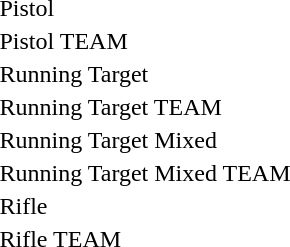<table>
<tr>
<td>Pistol</td>
<td></td>
<td></td>
<td></td>
</tr>
<tr>
<td>Pistol TEAM</td>
<td></td>
<td></td>
<td></td>
</tr>
<tr>
<td>Running Target</td>
<td></td>
<td></td>
<td></td>
</tr>
<tr>
<td>Running Target TEAM</td>
<td></td>
<td></td>
<td></td>
</tr>
<tr>
<td>Running Target Mixed</td>
<td></td>
<td></td>
<td></td>
</tr>
<tr>
<td>Running Target Mixed TEAM</td>
<td></td>
<td></td>
<td></td>
</tr>
<tr>
<td>Rifle</td>
<td></td>
<td></td>
<td></td>
</tr>
<tr>
<td>Rifle TEAM</td>
<td></td>
<td></td>
<td></td>
</tr>
</table>
